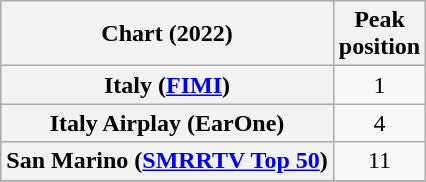<table class="wikitable sortable plainrowheaders" style="text-align:center;">
<tr>
<th>Chart (2022)</th>
<th>Peak<br>position</th>
</tr>
<tr>
<th scope="row">Italy (<a href='#'>FIMI</a>)</th>
<td>1</td>
</tr>
<tr>
<th scope="row">Italy Airplay (EarOne)</th>
<td>4</td>
</tr>
<tr>
<th scope="row">San Marino (<a href='#'>SMRRTV Top 50</a>)</th>
<td>11</td>
</tr>
<tr>
</tr>
</table>
